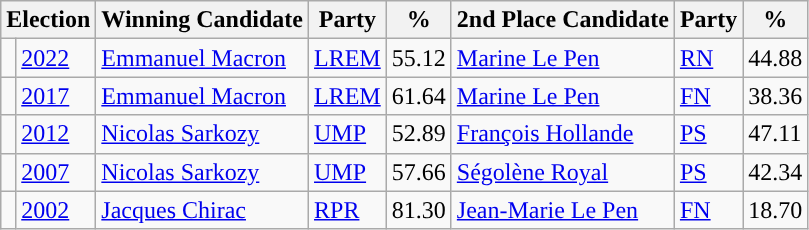<table class="wikitable">
<tr>
<th colspan="2">Election</th>
<th>Winning Candidate</th>
<th>Party</th>
<th>%</th>
<th>2nd Place Candidate</th>
<th>Party</th>
<th>%</th>
</tr>
<tr>
<td style="background-color: "></td>
<td><a href='#'>2022</a></td>
<td><a href='#'>Emmanuel Macron</a></td>
<td><a href='#'>LREM</a></td>
<td>55.12</td>
<td><a href='#'>Marine Le Pen</a></td>
<td><a href='#'>RN</a></td>
<td>44.88</td>
</tr>
<tr>
<td style="background-color: "></td>
<td><a href='#'>2017</a></td>
<td><a href='#'>Emmanuel Macron</a></td>
<td><a href='#'>LREM</a></td>
<td>61.64</td>
<td><a href='#'>Marine Le Pen</a></td>
<td><a href='#'>FN</a></td>
<td>38.36</td>
</tr>
<tr>
<td style="background-color: "></td>
<td><a href='#'>2012</a></td>
<td><a href='#'>Nicolas Sarkozy</a></td>
<td><a href='#'>UMP</a></td>
<td>52.89</td>
<td><a href='#'>François Hollande</a></td>
<td><a href='#'>PS</a></td>
<td>47.11</td>
</tr>
<tr>
<td style="background-color: "></td>
<td><a href='#'>2007</a></td>
<td><a href='#'>Nicolas Sarkozy</a></td>
<td><a href='#'>UMP</a></td>
<td>57.66</td>
<td><a href='#'>Ségolène Royal</a></td>
<td><a href='#'>PS</a></td>
<td>42.34</td>
</tr>
<tr>
<td style="background-color: "></td>
<td><a href='#'>2002</a></td>
<td><a href='#'>Jacques Chirac</a></td>
<td><a href='#'>RPR</a></td>
<td>81.30</td>
<td><a href='#'>Jean-Marie Le Pen</a></td>
<td><a href='#'>FN</a></td>
<td>18.70</td>
</tr>
</table>
